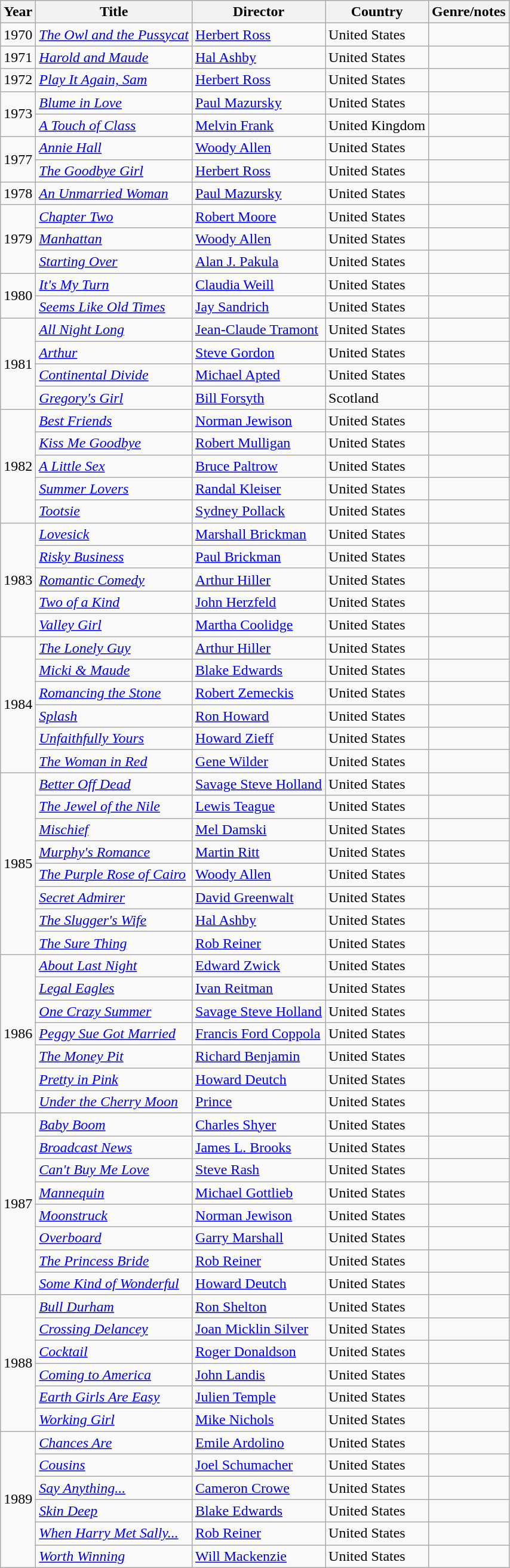<table class="wikitable sortable sticky-header">
<tr>
<th>Year</th>
<th>Title</th>
<th>Director</th>
<th>Country</th>
<th>Genre/notes</th>
</tr>
<tr>
<td>1970</td>
<td><em><a href='#'>The Owl and the Pussycat</a></em></td>
<td><a href='#'>Herbert Ross</a></td>
<td>United States</td>
<td></td>
</tr>
<tr>
<td>1971</td>
<td><em><a href='#'>Harold and Maude</a></em></td>
<td><a href='#'>Hal Ashby</a></td>
<td>United States</td>
<td></td>
</tr>
<tr>
<td>1972</td>
<td><em><a href='#'>Play It Again, Sam</a></em></td>
<td><a href='#'>Herbert Ross</a></td>
<td>United States</td>
<td></td>
</tr>
<tr>
<td rowspan=2>1973</td>
<td><em><a href='#'>Blume in Love</a></em></td>
<td><a href='#'>Paul Mazursky</a></td>
<td>United States</td>
<td></td>
</tr>
<tr>
<td><em><a href='#'>A Touch of Class</a></em></td>
<td><a href='#'>Melvin Frank</a></td>
<td>United Kingdom</td>
<td></td>
</tr>
<tr>
<td rowspan=2>1977</td>
<td><em><a href='#'>Annie Hall</a></em></td>
<td><a href='#'>Woody Allen</a></td>
<td>United States</td>
<td></td>
</tr>
<tr>
<td><em><a href='#'>The Goodbye Girl</a></em></td>
<td><a href='#'>Herbert Ross</a></td>
<td>United States</td>
<td></td>
</tr>
<tr>
<td>1978</td>
<td><em><a href='#'>An Unmarried Woman</a></em></td>
<td><a href='#'>Paul Mazursky</a></td>
<td>United States</td>
<td></td>
</tr>
<tr>
<td rowspan=3>1979</td>
<td><em><a href='#'>Chapter Two</a></em></td>
<td><a href='#'>Robert Moore</a></td>
<td>United States</td>
<td></td>
</tr>
<tr>
<td><em><a href='#'>Manhattan</a></em></td>
<td><a href='#'>Woody Allen</a></td>
<td>United States</td>
<td></td>
</tr>
<tr>
<td><em><a href='#'>Starting Over</a></em></td>
<td><a href='#'>Alan J. Pakula</a></td>
<td>United States</td>
<td></td>
</tr>
<tr>
<td rowspan=2>1980</td>
<td><em><a href='#'>It's My Turn</a></em></td>
<td><a href='#'>Claudia Weill</a></td>
<td>United States</td>
<td></td>
</tr>
<tr>
<td><em><a href='#'>Seems Like Old Times</a></em></td>
<td><a href='#'>Jay Sandrich</a></td>
<td>United States</td>
<td></td>
</tr>
<tr>
<td rowspan=4>1981</td>
<td><em><a href='#'>All Night Long</a></em></td>
<td><a href='#'>Jean-Claude Tramont</a></td>
<td>United States</td>
<td></td>
</tr>
<tr>
<td><em><a href='#'>Arthur</a></em></td>
<td><a href='#'>Steve Gordon</a></td>
<td>United States</td>
<td></td>
</tr>
<tr>
<td><em><a href='#'>Continental Divide</a></em></td>
<td><a href='#'>Michael Apted</a></td>
<td>United States</td>
<td></td>
</tr>
<tr>
<td><em><a href='#'>Gregory's Girl</a></em></td>
<td><a href='#'>Bill Forsyth</a></td>
<td>Scotland</td>
<td></td>
</tr>
<tr>
<td rowspan=5>1982</td>
<td><em><a href='#'>Best Friends</a></em></td>
<td><a href='#'>Norman Jewison</a></td>
<td>United States</td>
<td></td>
</tr>
<tr>
<td><em><a href='#'>Kiss Me Goodbye</a></em></td>
<td><a href='#'>Robert Mulligan</a></td>
<td>United States</td>
<td></td>
</tr>
<tr>
<td><em><a href='#'>A Little Sex</a></em></td>
<td><a href='#'>Bruce Paltrow</a></td>
<td>United States</td>
<td></td>
</tr>
<tr>
<td><em><a href='#'>Summer Lovers</a></em></td>
<td><a href='#'>Randal Kleiser</a></td>
<td>United States</td>
<td></td>
</tr>
<tr>
<td><em><a href='#'>Tootsie</a></em></td>
<td><a href='#'>Sydney Pollack</a></td>
<td>United States</td>
<td></td>
</tr>
<tr>
<td rowspan=5>1983</td>
<td><em><a href='#'>Lovesick</a></em></td>
<td><a href='#'>Marshall Brickman</a></td>
<td>United States</td>
<td></td>
</tr>
<tr>
<td><em><a href='#'>Risky Business</a></em></td>
<td><a href='#'>Paul Brickman</a></td>
<td>United States</td>
<td></td>
</tr>
<tr>
<td><em><a href='#'>Romantic Comedy</a></em></td>
<td><a href='#'>Arthur Hiller</a></td>
<td>United States</td>
<td></td>
</tr>
<tr>
<td><em><a href='#'>Two of a Kind</a></em></td>
<td><a href='#'>John Herzfeld</a></td>
<td>United States</td>
<td></td>
</tr>
<tr>
<td><em><a href='#'>Valley Girl</a></em></td>
<td><a href='#'>Martha Coolidge</a></td>
<td>United States</td>
<td></td>
</tr>
<tr>
<td rowspan=6>1984</td>
<td><em><a href='#'>The Lonely Guy</a></em></td>
<td><a href='#'>Arthur Hiller</a></td>
<td>United States</td>
<td></td>
</tr>
<tr>
<td><em><a href='#'>Micki & Maude</a></em></td>
<td><a href='#'>Blake Edwards</a></td>
<td>United States</td>
<td></td>
</tr>
<tr>
<td><em><a href='#'>Romancing the Stone</a></em></td>
<td><a href='#'>Robert Zemeckis</a></td>
<td>United States</td>
<td></td>
</tr>
<tr>
<td><a href='#'><em>Splash</em></a></td>
<td><a href='#'>Ron Howard</a></td>
<td>United States</td>
<td></td>
</tr>
<tr>
<td><em><a href='#'>Unfaithfully Yours</a></em></td>
<td><a href='#'>Howard Zieff</a></td>
<td>United States</td>
<td></td>
</tr>
<tr>
<td><em><a href='#'>The Woman in Red</a></em></td>
<td><a href='#'>Gene Wilder</a></td>
<td>United States</td>
<td></td>
</tr>
<tr>
<td rowspan=8>1985</td>
<td><em><a href='#'>Better Off Dead</a></em></td>
<td><a href='#'>Savage Steve Holland</a></td>
<td>United States</td>
<td></td>
</tr>
<tr>
<td><em><a href='#'>The Jewel of the Nile</a></em></td>
<td><a href='#'>Lewis Teague</a></td>
<td>United States</td>
<td></td>
</tr>
<tr>
<td><em><a href='#'>Mischief</a></em></td>
<td><a href='#'>Mel Damski</a></td>
<td>United States</td>
<td></td>
</tr>
<tr>
<td><em><a href='#'>Murphy's Romance</a></em></td>
<td><a href='#'>Martin Ritt</a></td>
<td>United States</td>
<td></td>
</tr>
<tr>
<td><em><a href='#'>The Purple Rose of Cairo</a></em></td>
<td><a href='#'>Woody Allen</a></td>
<td>United States</td>
<td></td>
</tr>
<tr>
<td><em><a href='#'>Secret Admirer</a></em></td>
<td><a href='#'>David Greenwalt</a></td>
<td>United States</td>
<td></td>
</tr>
<tr>
<td><em><a href='#'>The Slugger's Wife</a></em></td>
<td><a href='#'>Hal Ashby</a></td>
<td>United States</td>
<td></td>
</tr>
<tr>
<td><em><a href='#'>The Sure Thing</a></em></td>
<td><a href='#'>Rob Reiner</a></td>
<td>United States</td>
<td></td>
</tr>
<tr>
<td rowspan=7>1986</td>
<td><em><a href='#'>About Last Night</a></em></td>
<td><a href='#'>Edward Zwick</a></td>
<td>United States</td>
<td></td>
</tr>
<tr>
<td><em><a href='#'>Legal Eagles</a></em></td>
<td><a href='#'>Ivan Reitman</a></td>
<td>United States</td>
<td></td>
</tr>
<tr>
<td><em><a href='#'>One Crazy Summer</a></em></td>
<td><a href='#'>Savage Steve Holland</a></td>
<td>United States</td>
<td></td>
</tr>
<tr>
<td><em><a href='#'>Peggy Sue Got Married</a></em></td>
<td><a href='#'>Francis Ford Coppola</a></td>
<td>United States</td>
<td></td>
</tr>
<tr>
<td><em><a href='#'>The Money Pit</a></em></td>
<td><a href='#'>Richard Benjamin</a></td>
<td>United States</td>
<td></td>
</tr>
<tr>
<td><em><a href='#'>Pretty in Pink</a></em></td>
<td><a href='#'>Howard Deutch</a></td>
<td>United States</td>
<td></td>
</tr>
<tr>
<td><em><a href='#'>Under the Cherry Moon</a></em></td>
<td><a href='#'>Prince</a></td>
<td>United States</td>
<td></td>
</tr>
<tr>
<td rowspan="8">1987</td>
<td><em><a href='#'>Baby Boom</a></em></td>
<td><a href='#'>Charles Shyer</a></td>
<td>United States</td>
<td></td>
</tr>
<tr>
<td><em><a href='#'>Broadcast News</a></em></td>
<td><a href='#'>James L. Brooks</a></td>
<td>United States</td>
<td></td>
</tr>
<tr>
<td><em><a href='#'>Can't Buy Me Love</a></em></td>
<td><a href='#'>Steve Rash</a></td>
<td>United States</td>
<td></td>
</tr>
<tr>
<td><em><a href='#'>Mannequin</a></em></td>
<td><a href='#'>Michael Gottlieb</a></td>
<td>United States</td>
<td></td>
</tr>
<tr>
<td><em><a href='#'>Moonstruck</a></em></td>
<td><a href='#'>Norman Jewison</a></td>
<td>United States</td>
<td></td>
</tr>
<tr>
<td><em><a href='#'>Overboard</a></em></td>
<td><a href='#'>Garry Marshall</a></td>
<td>United States</td>
<td></td>
</tr>
<tr>
<td><em><a href='#'>The Princess Bride</a></em></td>
<td><a href='#'>Rob Reiner</a></td>
<td>United States</td>
<td></td>
</tr>
<tr>
<td><em><a href='#'>Some Kind of Wonderful</a></em></td>
<td><a href='#'>Howard Deutch</a></td>
<td>United States</td>
<td></td>
</tr>
<tr>
<td rowspan=6>1988</td>
<td><em><a href='#'>Bull Durham</a></em></td>
<td><a href='#'>Ron Shelton</a></td>
<td>United States</td>
<td></td>
</tr>
<tr>
<td><em><a href='#'>Crossing Delancey</a></em></td>
<td><a href='#'>Joan Micklin Silver</a></td>
<td>United States</td>
<td></td>
</tr>
<tr>
<td><em><a href='#'>Cocktail</a></em></td>
<td><a href='#'>Roger Donaldson</a></td>
<td>United States</td>
<td></td>
</tr>
<tr>
<td><em><a href='#'>Coming to America</a></em></td>
<td><a href='#'>John Landis</a></td>
<td>United States</td>
<td></td>
</tr>
<tr>
<td><em><a href='#'>Earth Girls Are Easy</a></em></td>
<td><a href='#'>Julien Temple</a></td>
<td>United States</td>
<td></td>
</tr>
<tr>
<td><em><a href='#'>Working Girl</a></em></td>
<td><a href='#'>Mike Nichols</a></td>
<td>United States</td>
<td></td>
</tr>
<tr>
<td rowspan=6>1989</td>
<td><em><a href='#'>Chances Are</a></em></td>
<td><a href='#'>Emile Ardolino</a></td>
<td>United States</td>
<td></td>
</tr>
<tr>
<td><em><a href='#'>Cousins</a></em></td>
<td><a href='#'>Joel Schumacher</a></td>
<td>United States</td>
<td></td>
</tr>
<tr>
<td><em><a href='#'>Say Anything...</a></em></td>
<td><a href='#'>Cameron Crowe</a></td>
<td>United States</td>
<td></td>
</tr>
<tr>
<td><em><a href='#'>Skin Deep</a></em></td>
<td><a href='#'>Blake Edwards</a></td>
<td>United States</td>
<td></td>
</tr>
<tr>
<td><em><a href='#'>When Harry Met Sally...</a></em></td>
<td><a href='#'>Rob Reiner</a></td>
<td>United States</td>
<td></td>
</tr>
<tr>
<td><em><a href='#'>Worth Winning</a></em></td>
<td><a href='#'>Will Mackenzie</a></td>
<td>United States</td>
<td></td>
</tr>
</table>
